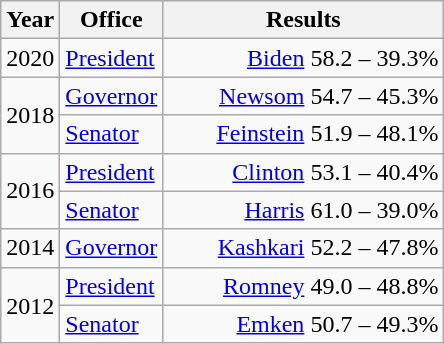<table class=wikitable>
<tr>
<th width="30">Year</th>
<th width="60">Office</th>
<th width="180">Results</th>
</tr>
<tr>
<td rowspan="1">2020</td>
<td><a href='#'>President</a></td>
<td align="right" ><a href='#'>Biden</a> 58.2 – 39.3%</td>
</tr>
<tr>
<td rowspan="2">2018</td>
<td><a href='#'>Governor</a></td>
<td align="right" ><a href='#'>Newsom</a> 54.7 – 45.3%</td>
</tr>
<tr>
<td><a href='#'>Senator</a></td>
<td align="right" ><a href='#'>Feinstein</a> 51.9 – 48.1%</td>
</tr>
<tr>
<td rowspan="2">2016</td>
<td><a href='#'>President</a></td>
<td align="right" ><a href='#'>Clinton</a> 53.1 – 40.4%</td>
</tr>
<tr>
<td><a href='#'>Senator</a></td>
<td align="right" ><a href='#'>Harris</a> 61.0 – 39.0%</td>
</tr>
<tr>
<td>2014</td>
<td><a href='#'>Governor</a></td>
<td align="right" ><a href='#'>Kashkari</a> 52.2 – 47.8%</td>
</tr>
<tr>
<td rowspan="2">2012</td>
<td><a href='#'>President</a></td>
<td align="right" ><a href='#'>Romney</a> 49.0 – 48.8%</td>
</tr>
<tr>
<td><a href='#'>Senator</a></td>
<td align="right" ><a href='#'>Emken</a> 50.7 – 49.3%</td>
</tr>
</table>
